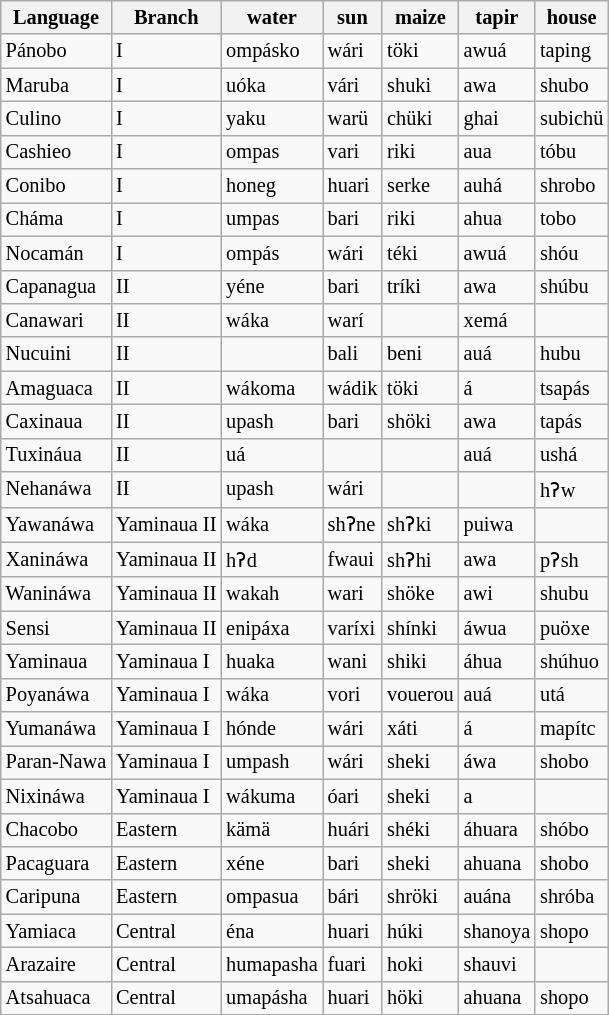<table class="wikitable sortable" style="font-size: 85%">
<tr>
<th>Language</th>
<th>Branch</th>
<th>water</th>
<th>sun</th>
<th>maize</th>
<th>tapir</th>
<th>house</th>
</tr>
<tr>
<td>Pánobo</td>
<td>I</td>
<td>ompásko</td>
<td>wári</td>
<td>töki</td>
<td>awuá</td>
<td>taping</td>
</tr>
<tr>
<td>Maruba</td>
<td>I</td>
<td>uóka</td>
<td>vári</td>
<td>shuki</td>
<td>awa</td>
<td>shubo</td>
</tr>
<tr>
<td>Culino</td>
<td>I</td>
<td>yaku</td>
<td>warü</td>
<td>chüki</td>
<td>ghai</td>
<td>subichü</td>
</tr>
<tr>
<td>Cashieo</td>
<td>I</td>
<td>ompas</td>
<td>vari</td>
<td>riki</td>
<td>aua</td>
<td>tóbu</td>
</tr>
<tr>
<td>Conibo</td>
<td>I</td>
<td>honeg</td>
<td>huari</td>
<td>serke</td>
<td>auhá</td>
<td>shrobo</td>
</tr>
<tr>
<td>Cháma</td>
<td>I</td>
<td>umpas</td>
<td>bari</td>
<td>riki</td>
<td>ahua</td>
<td>tobo</td>
</tr>
<tr>
<td>Nocamán</td>
<td>I</td>
<td>ompás</td>
<td>wári</td>
<td>téki</td>
<td>awuá</td>
<td>shóu</td>
</tr>
<tr>
<td>Capanagua</td>
<td>II</td>
<td>yéne</td>
<td>bari</td>
<td>tríki</td>
<td>awa</td>
<td>shúbu</td>
</tr>
<tr>
<td>Canawari</td>
<td>II</td>
<td>wáka</td>
<td>warí</td>
<td></td>
<td>xemá</td>
<td></td>
</tr>
<tr>
<td>Nucuini</td>
<td>II</td>
<td></td>
<td>bali</td>
<td>beni</td>
<td>auá</td>
<td>hubu</td>
</tr>
<tr>
<td>Amaguaca</td>
<td>II</td>
<td>wákoma</td>
<td>wádik</td>
<td>töki</td>
<td>á</td>
<td>tsapás</td>
</tr>
<tr>
<td>Caxinaua</td>
<td>II</td>
<td>upash</td>
<td>bari</td>
<td>shöki</td>
<td>awa</td>
<td>tapás</td>
</tr>
<tr>
<td>Tuxináua</td>
<td>II</td>
<td>uá</td>
<td></td>
<td></td>
<td>auá</td>
<td>ushá</td>
</tr>
<tr>
<td>Nehanáwa</td>
<td>II</td>
<td>upash</td>
<td>wári</td>
<td></td>
<td></td>
<td>hʔw</td>
</tr>
<tr>
<td>Yawanáwa</td>
<td>Yaminaua II</td>
<td>wáka</td>
<td>shʔne</td>
<td>shʔki</td>
<td>puiwa</td>
<td></td>
</tr>
<tr>
<td>Xanináwa</td>
<td>Yaminaua II</td>
<td>hʔd</td>
<td>fwaui</td>
<td>shʔhi</td>
<td>awa</td>
<td>pʔsh</td>
</tr>
<tr>
<td>Wanináwa</td>
<td>Yaminaua II</td>
<td>wakah</td>
<td>wari</td>
<td>shöke</td>
<td>awi</td>
<td>shubu</td>
</tr>
<tr>
<td>Sensi</td>
<td>Yaminaua II</td>
<td>enipáxa</td>
<td>varíxi</td>
<td>shínki</td>
<td>áwua</td>
<td>puöxe</td>
</tr>
<tr>
<td>Yaminaua</td>
<td>Yaminaua I</td>
<td>huaka</td>
<td>wani</td>
<td>shiki</td>
<td>áhua</td>
<td>shúhuo</td>
</tr>
<tr>
<td>Poyanáwa</td>
<td>Yaminaua I</td>
<td>wáka</td>
<td>vori</td>
<td>vouerou</td>
<td>auá</td>
<td>utá</td>
</tr>
<tr>
<td>Yumanáwa</td>
<td>Yaminaua I</td>
<td>hónde</td>
<td>wári</td>
<td>xáti</td>
<td>á</td>
<td>mapítc</td>
</tr>
<tr>
<td>Paran-Nawa</td>
<td>Yaminaua I</td>
<td>umpash</td>
<td>wári</td>
<td>sheki</td>
<td>áwa</td>
<td>shobo</td>
</tr>
<tr>
<td>Nixináwa</td>
<td>Yaminaua I</td>
<td>wákuma</td>
<td>óari</td>
<td>sheki</td>
<td>a</td>
<td></td>
</tr>
<tr>
<td>Chacobo</td>
<td>Eastern</td>
<td>kämä</td>
<td>huári</td>
<td>shéki</td>
<td>áhuara</td>
<td>shóbo</td>
</tr>
<tr>
<td>Pacaguara</td>
<td>Eastern</td>
<td>xéne</td>
<td>bari</td>
<td>sheki</td>
<td>ahuana</td>
<td>shobo</td>
</tr>
<tr>
<td>Caripuna</td>
<td>Eastern</td>
<td>ompasua</td>
<td>bári</td>
<td>shröki</td>
<td>auána</td>
<td>shróba</td>
</tr>
<tr>
<td>Yamiaca</td>
<td>Central</td>
<td>éna</td>
<td>huari</td>
<td>húki</td>
<td>shanoya</td>
<td>shopo</td>
</tr>
<tr>
<td>Arazaire</td>
<td>Central</td>
<td>humapasha</td>
<td>fuari</td>
<td>hoki</td>
<td>shauvi</td>
<td></td>
</tr>
<tr>
<td>Atsahuaca</td>
<td>Central</td>
<td>umapásha</td>
<td>huari</td>
<td>höki</td>
<td>ahuana</td>
<td>shopo</td>
</tr>
</table>
